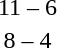<table style="text-align:center">
<tr>
<th width=200></th>
<th width=100></th>
<th width=200></th>
</tr>
<tr>
<td align=right><strong></strong></td>
<td>11 – 6</td>
<td align=left></td>
</tr>
<tr>
<td align=right><strong></strong></td>
<td>8 – 4</td>
<td align=left></td>
</tr>
</table>
